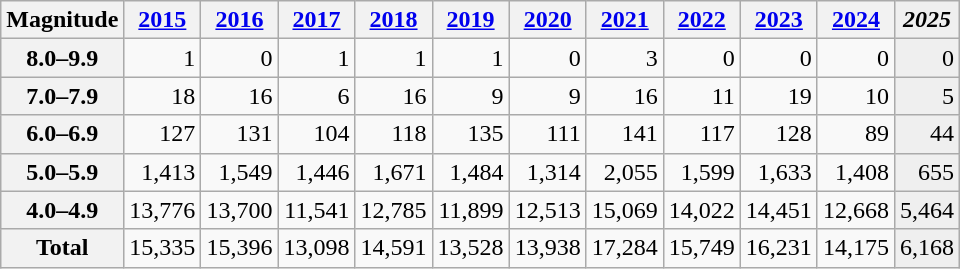<table class="wikitable col1left" style="text-align:right">
<tr>
<th>Magnitude</th>
<th><a href='#'>2015</a></th>
<th><a href='#'>2016</a></th>
<th><a href='#'>2017</a></th>
<th><a href='#'>2018</a></th>
<th><a href='#'>2019</a></th>
<th><a href='#'>2020</a></th>
<th><a href='#'>2021</a></th>
<th><a href='#'>2022</a></th>
<th><a href='#'>2023</a></th>
<th><a href='#'>2024</a></th>
<th style="background:#efefef;"><em>2025</em></th>
</tr>
<tr>
<th>8.0–9.9</th>
<td>1</td>
<td>0</td>
<td>1</td>
<td>1</td>
<td>1</td>
<td>0</td>
<td>3</td>
<td>0</td>
<td>0</td>
<td>0</td>
<td style="background:#efefef;">0</td>
</tr>
<tr>
<th>7.0–7.9</th>
<td>18</td>
<td>16</td>
<td>6</td>
<td>16</td>
<td>9</td>
<td>9</td>
<td>16</td>
<td>11</td>
<td>19</td>
<td>10</td>
<td style="background:#efefef;">5</td>
</tr>
<tr>
<th>6.0–6.9</th>
<td>127</td>
<td>131</td>
<td>104</td>
<td>118</td>
<td>135</td>
<td>111</td>
<td>141</td>
<td>117</td>
<td>128</td>
<td>89</td>
<td style="background:#efefef;">44</td>
</tr>
<tr>
<th>5.0–5.9</th>
<td>1,413</td>
<td>1,549</td>
<td>1,446</td>
<td>1,671</td>
<td>1,484</td>
<td>1,314</td>
<td>2,055</td>
<td>1,599</td>
<td>1,633</td>
<td>1,408</td>
<td style="background:#efefef;">655</td>
</tr>
<tr>
<th>4.0–4.9</th>
<td>13,776</td>
<td>13,700</td>
<td>11,541</td>
<td>12,785</td>
<td>11,899</td>
<td>12,513</td>
<td>15,069</td>
<td>14,022</td>
<td>14,451</td>
<td>12,668</td>
<td style="background:#efefef;">5,464</td>
</tr>
<tr>
<th>Total</th>
<td>15,335</td>
<td>15,396</td>
<td>13,098</td>
<td>14,591</td>
<td>13,528</td>
<td>13,938</td>
<td>17,284</td>
<td>15,749</td>
<td>16,231</td>
<td>14,175</td>
<td style="background:#efefef;">6,168</td>
</tr>
</table>
